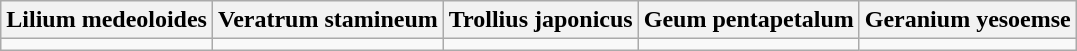<table class="wikitable">
<tr>
<th>Lilium medeoloides</th>
<th>Veratrum stamineum</th>
<th>Trollius japonicus</th>
<th>Geum pentapetalum</th>
<th>Geranium yesoemse</th>
</tr>
<tr>
<td></td>
<td></td>
<td></td>
<td></td>
<td></td>
</tr>
</table>
